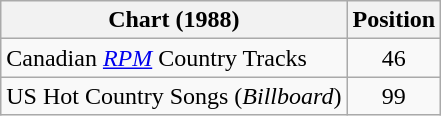<table class="wikitable">
<tr>
<th>Chart (1988)</th>
<th>Position</th>
</tr>
<tr>
<td align="left">Canadian <em><a href='#'>RPM</a></em> Country Tracks</td>
<td align="center">46</td>
</tr>
<tr>
<td>US Hot Country Songs (<em>Billboard</em>)</td>
<td align="center">99</td>
</tr>
</table>
